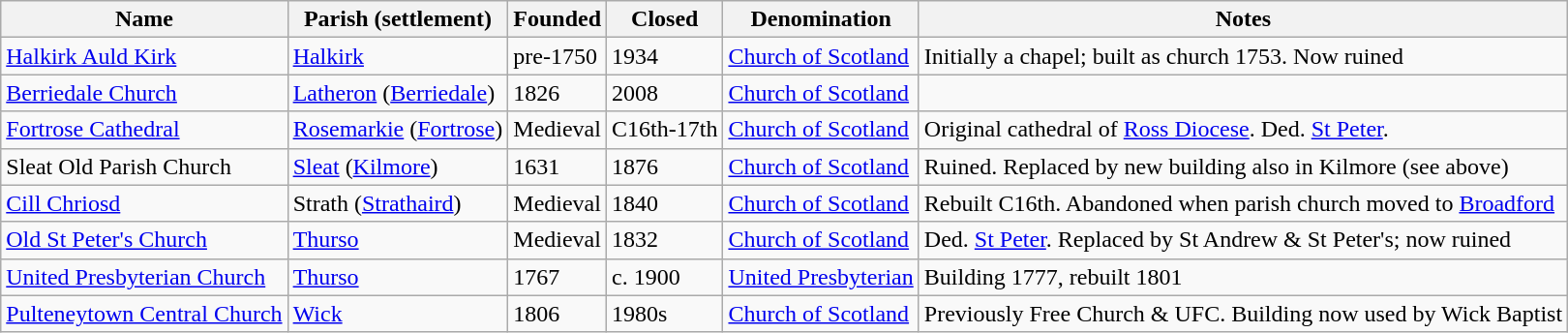<table class="wikitable sortable">
<tr>
<th scope="col">Name</th>
<th>Parish (settlement)</th>
<th scope="col">Founded</th>
<th>Closed</th>
<th scope="col">Denomination</th>
<th>Notes</th>
</tr>
<tr>
<td><a href='#'>Halkirk Auld Kirk</a></td>
<td><a href='#'>Halkirk</a></td>
<td>pre-1750</td>
<td>1934</td>
<td><a href='#'>Church of Scotland</a></td>
<td>Initially a chapel; built as church 1753. Now ruined</td>
</tr>
<tr>
<td><a href='#'>Berriedale Church</a></td>
<td><a href='#'>Latheron</a> (<a href='#'>Berriedale</a>)</td>
<td>1826</td>
<td>2008</td>
<td><a href='#'>Church of Scotland</a></td>
<td></td>
</tr>
<tr>
<td><a href='#'>Fortrose Cathedral</a></td>
<td><a href='#'>Rosemarkie</a> (<a href='#'>Fortrose</a>)</td>
<td>Medieval</td>
<td>C16th-17th</td>
<td><a href='#'>Church of Scotland</a></td>
<td>Original cathedral of <a href='#'>Ross Diocese</a>. Ded. <a href='#'>St Peter</a>.</td>
</tr>
<tr>
<td>Sleat Old Parish Church</td>
<td><a href='#'>Sleat</a> (<a href='#'>Kilmore</a>)</td>
<td>1631</td>
<td>1876</td>
<td><a href='#'>Church of Scotland</a></td>
<td>Ruined. Replaced by new building also in Kilmore (see above)</td>
</tr>
<tr>
<td><a href='#'>Cill Chriosd</a></td>
<td>Strath (<a href='#'>Strathaird</a>)</td>
<td>Medieval</td>
<td>1840</td>
<td><a href='#'>Church of Scotland</a></td>
<td>Rebuilt C16th. Abandoned when parish church moved to <a href='#'>Broadford</a></td>
</tr>
<tr>
<td><a href='#'>Old St Peter's Church</a></td>
<td><a href='#'>Thurso</a></td>
<td>Medieval</td>
<td>1832</td>
<td><a href='#'>Church of Scotland</a></td>
<td>Ded. <a href='#'>St Peter</a>. Replaced by St Andrew & St Peter's; now ruined</td>
</tr>
<tr>
<td><a href='#'>United Presbyterian Church</a></td>
<td><a href='#'>Thurso</a></td>
<td>1767</td>
<td>c. 1900</td>
<td><a href='#'>United Presbyterian</a></td>
<td>Building 1777, rebuilt 1801</td>
</tr>
<tr>
<td><a href='#'>Pulteneytown Central Church</a></td>
<td><a href='#'>Wick</a></td>
<td>1806</td>
<td>1980s</td>
<td><a href='#'>Church of Scotland</a></td>
<td>Previously Free Church & UFC. Building now used by Wick Baptist</td>
</tr>
</table>
